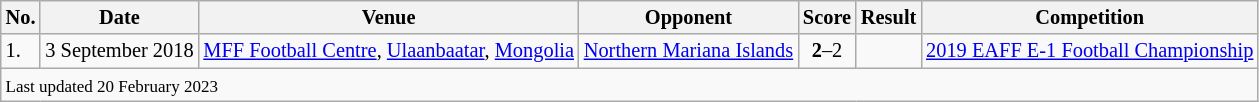<table class="wikitable" style="font-size:85%;">
<tr>
<th>No.</th>
<th>Date</th>
<th>Venue</th>
<th>Opponent</th>
<th>Score</th>
<th>Result</th>
<th>Competition</th>
</tr>
<tr>
<td>1.</td>
<td>3 September 2018</td>
<td><a href='#'>MFF Football Centre</a>, <a href='#'>Ulaanbaatar</a>, <a href='#'>Mongolia</a></td>
<td> <a href='#'>Northern Mariana Islands</a></td>
<td align=center><strong>2</strong>–2</td>
<td></td>
<td><a href='#'>2019 EAFF E-1 Football Championship</a></td>
</tr>
<tr>
<td colspan="7"><small>Last updated 20 February 2023</small></td>
</tr>
</table>
